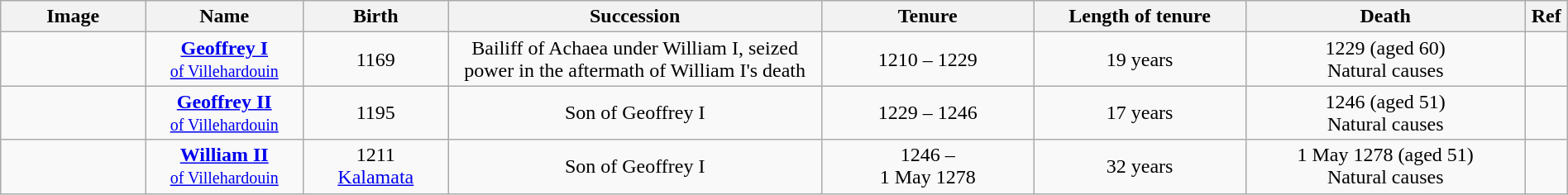<table class="wikitable" style="width:100%; text-align:center;">
<tr>
<th width="100">Image</th>
<th width="110">Name</th>
<th width="100">Birth</th>
<th width="270">Succession</th>
<th width="150">Tenure</th>
<th width="150">Length of tenure</th>
<th width="200">Death</th>
<th width="10">Ref</th>
</tr>
<tr>
<td></td>
<td><a href='#'><strong>Geoffrey I</strong><br><small>of Villehardouin</small></a></td>
<td> 1169</td>
<td>Bailiff of Achaea under William I, seized power in the aftermath of William I's death</td>
<td>1210 –  1229</td>
<td> 19 years</td>
<td> 1229 (aged  60)<br>Natural causes</td>
<td></td>
</tr>
<tr>
<td></td>
<td><a href='#'><strong>Geoffrey II</strong><br><small>of Villehardouin</small></a></td>
<td> 1195</td>
<td>Son of Geoffrey I</td>
<td> 1229 – 1246</td>
<td> 17 years</td>
<td>1246 (aged  51)<br>Natural causes</td>
<td></td>
</tr>
<tr>
<td></td>
<td><a href='#'><strong>William II</strong><br><small>of Villehardouin</small></a></td>
<td> 1211<br><a href='#'>Kalamata</a></td>
<td>Son of Geoffrey I</td>
<td>1246 –<br>1 May 1278</td>
<td>32 years</td>
<td>1 May 1278 (aged  51)<br>Natural causes</td>
<td></td>
</tr>
</table>
